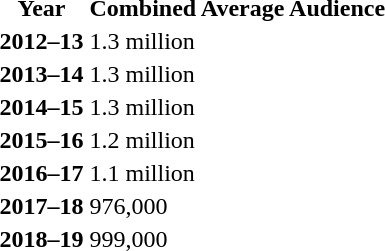<table>
<tr>
<th>Year</th>
<th>Combined Average Audience</th>
</tr>
<tr>
<th>2012–13</th>
<td>1.3 million</td>
</tr>
<tr>
<th>2013–14</th>
<td>1.3 million</td>
</tr>
<tr>
<th>2014–15</th>
<td>1.3 million</td>
</tr>
<tr>
<th>2015–16</th>
<td>1.2 million</td>
</tr>
<tr>
<th>2016–17</th>
<td>1.1 million</td>
</tr>
<tr>
<th>2017–18</th>
<td>976,000</td>
</tr>
<tr>
<th>2018–19</th>
<td>999,000</td>
</tr>
</table>
